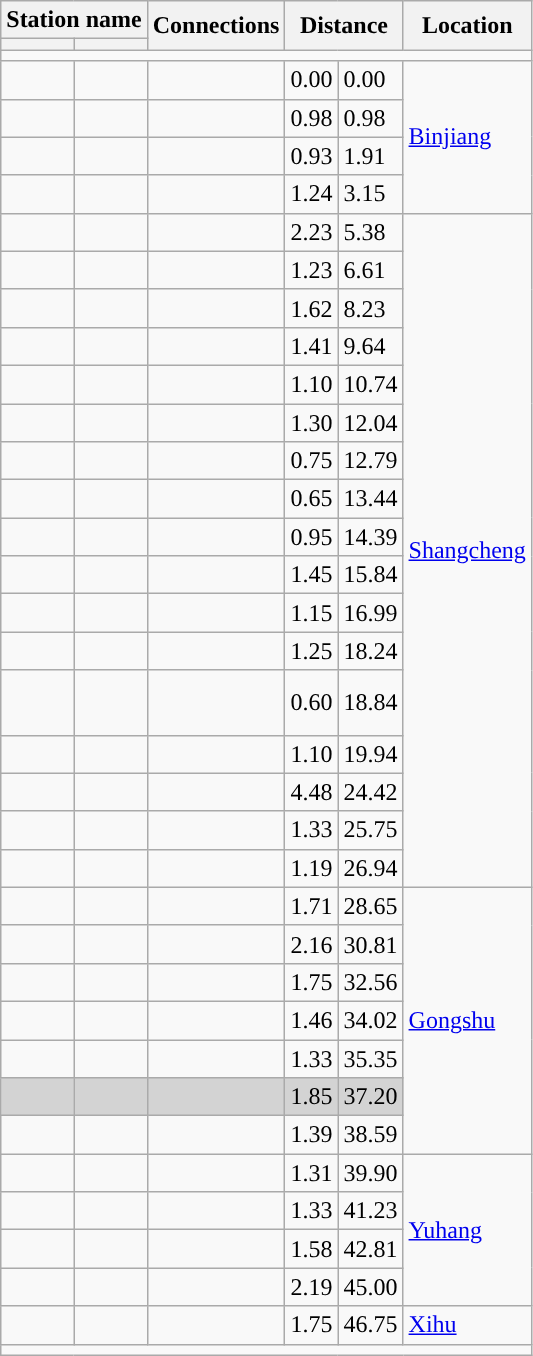<table class="wikitable">
<tr>
<th colspan="2">Station name</th>
<th rowspan="2">Connections</th>
<th colspan="2" rowspan="2">Distance<br></th>
<th rowspan="2">Location</th>
</tr>
<tr>
<th></th>
<th></th>
</tr>
<tr style="background:#">
<td colspan="6"></td>
</tr>
<tr>
<td></td>
<td></td>
<td></td>
<td>0.00</td>
<td>0.00</td>
<td rowspan="4"><a href='#'>Binjiang</a></td>
</tr>
<tr>
<td></td>
<td></td>
<td></td>
<td>0.98</td>
<td>0.98</td>
</tr>
<tr>
<td></td>
<td></td>
<td></td>
<td>0.93</td>
<td>1.91</td>
</tr>
<tr>
<td></td>
<td></td>
<td></td>
<td>1.24</td>
<td>3.15</td>
</tr>
<tr>
<td></td>
<td></td>
<td></td>
<td>2.23</td>
<td>5.38</td>
<td rowspan="17"><a href='#'>Shangcheng</a></td>
</tr>
<tr>
<td></td>
<td></td>
<td></td>
<td>1.23</td>
<td>6.61</td>
</tr>
<tr>
<td></td>
<td></td>
<td></td>
<td>1.62</td>
<td>8.23</td>
</tr>
<tr>
<td></td>
<td></td>
<td></td>
<td>1.41</td>
<td>9.64</td>
</tr>
<tr>
<td></td>
<td></td>
<td></td>
<td>1.10</td>
<td>10.74</td>
</tr>
<tr>
<td></td>
<td></td>
<td></td>
<td>1.30</td>
<td>12.04</td>
</tr>
<tr>
<td></td>
<td></td>
<td></td>
<td>0.75</td>
<td>12.79</td>
</tr>
<tr>
<td></td>
<td></td>
<td></td>
<td>0.65</td>
<td>13.44</td>
</tr>
<tr>
<td></td>
<td></td>
<td> </td>
<td>0.95</td>
<td>14.39</td>
</tr>
<tr>
<td></td>
<td></td>
<td></td>
<td>1.45</td>
<td>15.84</td>
</tr>
<tr>
<td></td>
<td></td>
<td></td>
<td>1.15</td>
<td>16.99</td>
</tr>
<tr>
<td></td>
<td></td>
<td></td>
<td>1.25</td>
<td>18.24</td>
</tr>
<tr>
<td></td>
<td></td>
<td> <br>  <br> </td>
<td>0.60</td>
<td>18.84</td>
</tr>
<tr>
<td></td>
<td></td>
<td></td>
<td>1.10</td>
<td>19.94</td>
</tr>
<tr>
<td></td>
<td></td>
<td></td>
<td>4.48</td>
<td>24.42</td>
</tr>
<tr>
<td></td>
<td></td>
<td></td>
<td>1.33</td>
<td>25.75</td>
</tr>
<tr>
<td></td>
<td></td>
<td></td>
<td>1.19</td>
<td>26.94</td>
</tr>
<tr>
<td></td>
<td></td>
<td></td>
<td>1.71</td>
<td>28.65</td>
<td rowspan="7"><a href='#'>Gongshu</a></td>
</tr>
<tr>
<td></td>
<td></td>
<td></td>
<td>2.16</td>
<td>30.81</td>
</tr>
<tr>
<td></td>
<td></td>
<td></td>
<td>1.75</td>
<td>32.56</td>
</tr>
<tr>
<td></td>
<td></td>
<td></td>
<td>1.46</td>
<td>34.02</td>
</tr>
<tr>
<td></td>
<td></td>
<td></td>
<td>1.33</td>
<td>35.35</td>
</tr>
<tr bgcolor="lightgrey">
<td><em></em></td>
<td></td>
<td></td>
<td>1.85</td>
<td>37.20</td>
</tr>
<tr>
<td></td>
<td></td>
<td></td>
<td>1.39</td>
<td>38.59</td>
</tr>
<tr>
<td></td>
<td></td>
<td></td>
<td>1.31</td>
<td>39.90</td>
<td rowspan="4"><a href='#'>Yuhang</a></td>
</tr>
<tr>
<td></td>
<td></td>
<td></td>
<td>1.33</td>
<td>41.23</td>
</tr>
<tr>
<td></td>
<td></td>
<td></td>
<td>1.58</td>
<td>42.81</td>
</tr>
<tr>
<td></td>
<td></td>
<td></td>
<td>2.19</td>
<td>45.00</td>
</tr>
<tr>
<td></td>
<td></td>
<td></td>
<td>1.75</td>
<td>46.75</td>
<td rowspan="1"><a href='#'>Xihu</a></td>
</tr>
<tr style="background:#">
<td colspan="6"></td>
</tr>
</table>
